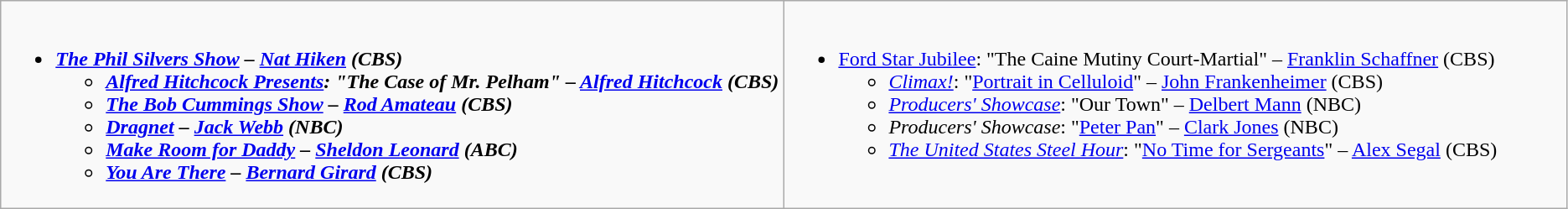<table class="wikitable">
<tr>
<td style="vertical-align:top;" width="50%"><br><ul><li><strong><em><a href='#'>The Phil Silvers Show</a><em> – <a href='#'>Nat Hiken</a> (CBS)<strong><ul><li></em><a href='#'>Alfred Hitchcock Presents</a><em>: "The Case of Mr. Pelham" – <a href='#'>Alfred Hitchcock</a> (CBS)</li><li></em><a href='#'>The Bob Cummings Show</a><em> – <a href='#'>Rod Amateau</a> (CBS)</li><li></em><a href='#'>Dragnet</a><em> – <a href='#'>Jack Webb</a> (NBC)</li><li></em><a href='#'>Make Room for Daddy</a><em> – <a href='#'>Sheldon Leonard</a> (ABC)</li><li></em><a href='#'>You Are There</a><em> – <a href='#'>Bernard Girard</a> (CBS)</li></ul></li></ul></td>
<td style="vertical-align:top;" width="50%"><br><ul><li></em></strong><a href='#'>Ford Star Jubilee</a></em>: "The Caine Mutiny Court-Martial" – <a href='#'>Franklin Schaffner</a> (CBS)</strong><ul><li><em><a href='#'>Climax!</a></em>: "<a href='#'>Portrait in Celluloid</a>" – <a href='#'>John Frankenheimer</a> (CBS)</li><li><em><a href='#'>Producers' Showcase</a></em>: "Our Town" – <a href='#'>Delbert Mann</a> (NBC)</li><li><em>Producers' Showcase</em>: "<a href='#'>Peter Pan</a>" – <a href='#'>Clark Jones</a> (NBC)</li><li><em><a href='#'>The United States Steel Hour</a></em>: "<a href='#'>No Time for Sergeants</a>" – <a href='#'>Alex Segal</a> (CBS)</li></ul></li></ul></td>
</tr>
</table>
